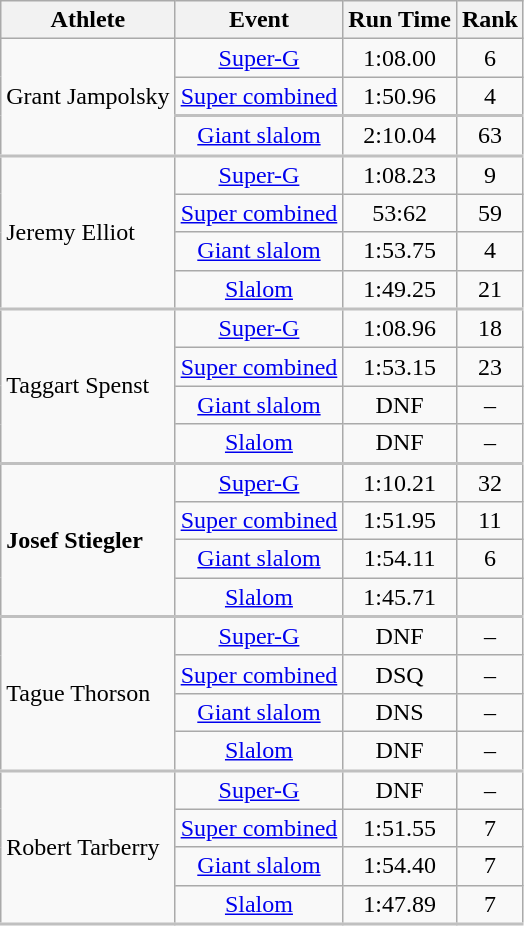<table class="wikitable" border="1">
<tr>
<th>Athlete</th>
<th>Event</th>
<th>Run Time</th>
<th>Rank</th>
</tr>
<tr align=center>
<td align=left rowspan=3>Grant Jampolsky</td>
<td><a href='#'>Super-G</a></td>
<td>1:08.00</td>
<td>6</td>
</tr>
<tr align=center style="border-bottom:2px solid silver;">
<td><a href='#'>Super combined</a></td>
<td>1:50.96</td>
<td>4</td>
</tr>
<tr align=center style="border-bottom:2px solid silver;">
<td><a href='#'>Giant slalom</a></td>
<td>2:10.04</td>
<td>63</td>
</tr>
<tr align=center>
<td align=left rowspan=4>Jeremy Elliot</td>
<td><a href='#'>Super-G</a></td>
<td>1:08.23</td>
<td>9</td>
</tr>
<tr align=center>
<td><a href='#'>Super combined</a></td>
<td>53:62</td>
<td>59</td>
</tr>
<tr align=center>
<td><a href='#'>Giant slalom</a></td>
<td>1:53.75</td>
<td>4</td>
</tr>
<tr align=center style="border-bottom:2px solid silver;">
<td><a href='#'>Slalom</a></td>
<td>1:49.25</td>
<td>21</td>
</tr>
<tr align=center>
<td align=left rowspan=4>Taggart Spenst</td>
<td><a href='#'>Super-G</a></td>
<td>1:08.96</td>
<td>18</td>
</tr>
<tr align=center>
<td><a href='#'>Super combined</a></td>
<td>1:53.15</td>
<td>23</td>
</tr>
<tr align=center>
<td><a href='#'>Giant slalom</a></td>
<td>DNF</td>
<td>–</td>
</tr>
<tr align=center style="border-bottom:2px solid silver;">
<td><a href='#'>Slalom</a></td>
<td>DNF</td>
<td>–</td>
</tr>
<tr align=center>
<td align=left rowspan=4><strong>Josef Stiegler</strong></td>
<td><a href='#'>Super-G</a></td>
<td>1:10.21</td>
<td>32</td>
</tr>
<tr align=center>
<td><a href='#'>Super combined</a></td>
<td>1:51.95</td>
<td>11</td>
</tr>
<tr align=center>
<td><a href='#'>Giant slalom</a></td>
<td>1:54.11</td>
<td>6</td>
</tr>
<tr align=center style="border-bottom:2px solid silver;">
<td><a href='#'>Slalom</a></td>
<td>1:45.71</td>
<td></td>
</tr>
<tr align=center>
<td align=left rowspan=4>Tague Thorson</td>
<td><a href='#'>Super-G</a></td>
<td>DNF</td>
<td>–</td>
</tr>
<tr align=center>
<td><a href='#'>Super combined</a></td>
<td>DSQ</td>
<td>–</td>
</tr>
<tr align=center>
<td><a href='#'>Giant slalom</a></td>
<td>DNS</td>
<td>–</td>
</tr>
<tr align=center style="border-bottom:2px solid silver;">
<td><a href='#'>Slalom</a></td>
<td>DNF</td>
<td>–</td>
</tr>
<tr align=center>
<td align=left rowspan=4>Robert Tarberry</td>
<td><a href='#'>Super-G</a></td>
<td>DNF</td>
<td>–</td>
</tr>
<tr align=center>
<td><a href='#'>Super combined</a></td>
<td>1:51.55</td>
<td>7</td>
</tr>
<tr align=center>
<td><a href='#'>Giant slalom</a></td>
<td>1:54.40</td>
<td>7</td>
</tr>
<tr align=center style="border-bottom:2px solid silver;">
<td><a href='#'>Slalom</a></td>
<td>1:47.89</td>
<td>7</td>
</tr>
</table>
